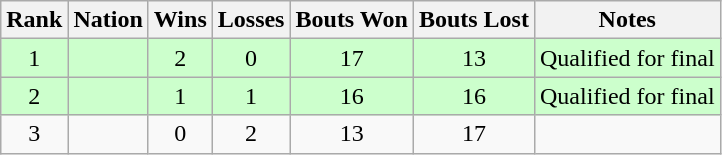<table class="wikitable sortable" style="text-align:center">
<tr>
<th>Rank</th>
<th>Nation</th>
<th>Wins</th>
<th>Losses</th>
<th>Bouts Won</th>
<th>Bouts Lost</th>
<th>Notes</th>
</tr>
<tr style="background:#cfc;">
<td>1</td>
<td align=left></td>
<td>2</td>
<td>0</td>
<td>17</td>
<td>13</td>
<td>Qualified for final</td>
</tr>
<tr style="background:#cfc;">
<td>2</td>
<td align=left></td>
<td>1</td>
<td>1</td>
<td>16</td>
<td>16</td>
<td>Qualified for final</td>
</tr>
<tr>
<td>3</td>
<td align=left></td>
<td>0</td>
<td>2</td>
<td>13</td>
<td>17</td>
<td></td>
</tr>
</table>
